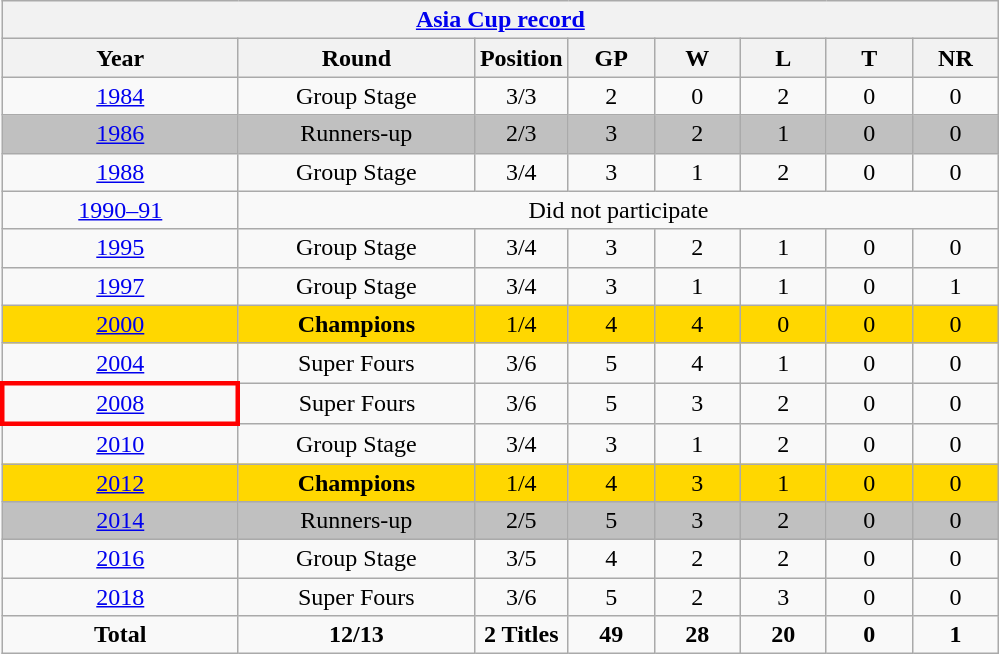<table class="wikitable" style="text-align: center; width=900px;">
<tr>
<th colspan=8><a href='#'>Asia Cup record</a></th>
</tr>
<tr>
<th width=150>Year</th>
<th width=150>Round</th>
<th width=50>Position</th>
<th width=50>GP</th>
<th width=50>W</th>
<th width=50>L</th>
<th width=50>T</th>
<th width=50>NR</th>
</tr>
<tr>
<td> <a href='#'>1984</a></td>
<td>Group Stage</td>
<td>3/3</td>
<td>2</td>
<td>0</td>
<td>2</td>
<td>0</td>
<td>0</td>
</tr>
<tr style="background:silver;">
<td> <a href='#'>1986</a></td>
<td>Runners-up</td>
<td>2/3</td>
<td>3</td>
<td>2</td>
<td>1</td>
<td>0</td>
<td>0</td>
</tr>
<tr>
<td> <a href='#'>1988</a></td>
<td>Group Stage</td>
<td>3/4</td>
<td>3</td>
<td>1</td>
<td>2</td>
<td>0</td>
<td>0</td>
</tr>
<tr>
<td> <a href='#'>1990–91</a></td>
<td colspan=7>Did not participate</td>
</tr>
<tr>
<td> <a href='#'>1995</a></td>
<td>Group Stage</td>
<td>3/4</td>
<td>3</td>
<td>2</td>
<td>1</td>
<td>0</td>
<td>0</td>
</tr>
<tr>
<td> <a href='#'>1997</a></td>
<td>Group Stage</td>
<td>3/4</td>
<td>3</td>
<td>1</td>
<td>1</td>
<td>0</td>
<td>1</td>
</tr>
<tr style="background:gold;">
<td> <a href='#'>2000</a></td>
<td><strong>Champions</strong></td>
<td>1/4</td>
<td>4</td>
<td>4</td>
<td>0</td>
<td>0</td>
<td>0</td>
</tr>
<tr>
<td> <a href='#'>2004</a></td>
<td>Super Fours</td>
<td>3/6</td>
<td>5</td>
<td>4</td>
<td>1</td>
<td>0</td>
<td>0</td>
</tr>
<tr>
<td style="border: 3px solid red"> <a href='#'>2008</a></td>
<td>Super Fours</td>
<td>3/6</td>
<td>5</td>
<td>3</td>
<td>2</td>
<td>0</td>
<td>0</td>
</tr>
<tr>
<td> <a href='#'>2010</a></td>
<td>Group Stage</td>
<td>3/4</td>
<td>3</td>
<td>1</td>
<td>2</td>
<td>0</td>
<td>0</td>
</tr>
<tr style="background:gold;">
<td> <a href='#'>2012</a></td>
<td><strong>Champions</strong></td>
<td>1/4</td>
<td>4</td>
<td>3</td>
<td>1</td>
<td>0</td>
<td>0</td>
</tr>
<tr style="background:silver;">
<td> <a href='#'>2014</a></td>
<td>Runners-up</td>
<td>2/5</td>
<td>5</td>
<td>3</td>
<td>2</td>
<td>0</td>
<td>0</td>
</tr>
<tr>
<td> <a href='#'>2016</a></td>
<td>Group Stage</td>
<td>3/5</td>
<td>4</td>
<td>2</td>
<td>2</td>
<td>0</td>
<td>0</td>
</tr>
<tr>
<td> <a href='#'>2018</a></td>
<td>Super Fours</td>
<td>3/6</td>
<td>5</td>
<td>2</td>
<td>3</td>
<td>0</td>
<td>0</td>
</tr>
<tr>
<td><strong>Total</strong></td>
<td><strong>12/13</strong></td>
<td><strong>2 Titles</strong></td>
<td><strong>49</strong></td>
<td><strong>28</strong></td>
<td><strong>20</strong></td>
<td><strong>0</strong></td>
<td><strong>1</strong></td>
</tr>
</table>
